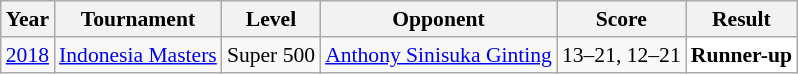<table class="sortable wikitable" style="font-size: 90%;">
<tr>
<th>Year</th>
<th>Tournament</th>
<th>Level</th>
<th>Opponent</th>
<th>Score</th>
<th>Result</th>
</tr>
<tr>
<td align="center"><a href='#'>2018</a></td>
<td align="left"><a href='#'>Indonesia Masters</a></td>
<td align="left">Super 500</td>
<td align="left"> <a href='#'>Anthony Sinisuka Ginting</a></td>
<td align="left">13–21, 12–21</td>
<td style="text-align:left; background:white"> <strong>Runner-up</strong></td>
</tr>
</table>
